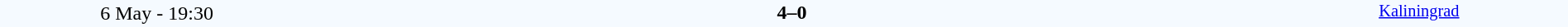<table style="width: 100%; background:#F5FAFF;" cellspacing="0">
<tr>
<td align=center rowspan=3 width=20%>6 May - 19:30</td>
</tr>
<tr>
<td width=24% align=right></td>
<td align=center width=13%><strong>4–0</strong></td>
<td width=24%></td>
<td style=font-size:85% rowspan=3 valign=top align=center><a href='#'>Kaliningrad</a></td>
</tr>
<tr style=font-size:85%>
<td align=right valign=top></td>
<td></td>
<td></td>
</tr>
</table>
